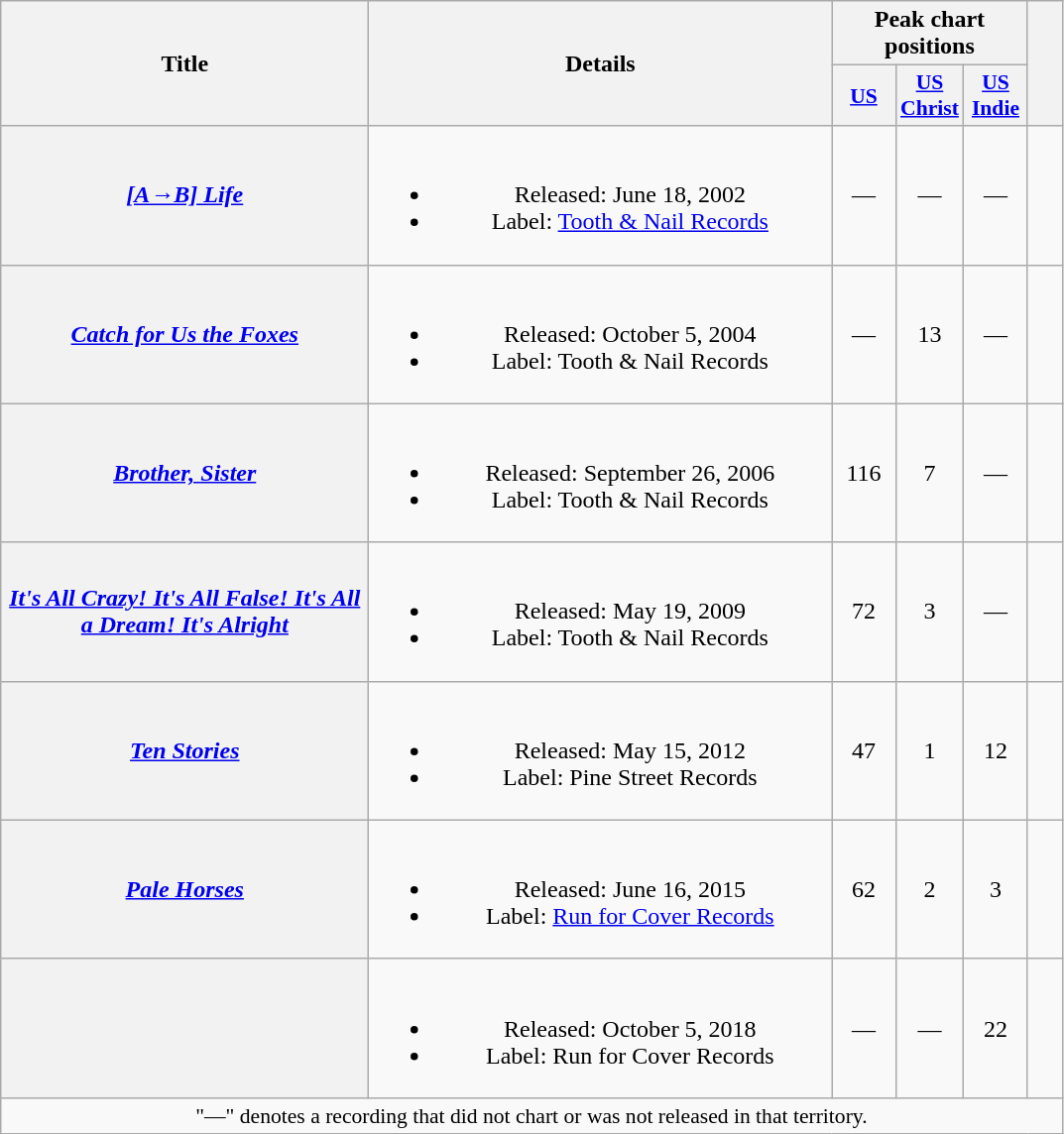<table class="wikitable plainrowheaders" style="text-align:center;">
<tr>
<th scope="col" rowspan="2" style="width:15em;">Title</th>
<th scope="col" rowspan="2" style="width:19em;">Details</th>
<th scope="col" colspan="3">Peak chart positions</th>
<th scope="col" rowspan="2" style="width:1em;"></th>
</tr>
<tr>
<th scope="col" style="width:2.5em;font-size:90%;"><a href='#'>US</a><br></th>
<th scope="col" style="width:2.5em;font-size:90%;"><a href='#'>US<br>Christ</a><br></th>
<th scope="col" style="width:2.5em;font-size:90%;"><a href='#'>US<br>Indie</a><br></th>
</tr>
<tr>
<th scope="row"><em><a href='#'>[A→B] Life</a></em></th>
<td><br><ul><li>Released: June 18, 2002</li><li>Label: <a href='#'>Tooth & Nail Records</a></li></ul></td>
<td>—</td>
<td>—</td>
<td>—</td>
<td></td>
</tr>
<tr>
<th scope="row"><em><a href='#'>Catch for Us the Foxes</a></em></th>
<td><br><ul><li>Released: October 5, 2004</li><li>Label: Tooth & Nail Records</li></ul></td>
<td>—</td>
<td>13</td>
<td>—</td>
<td></td>
</tr>
<tr>
<th scope="row"><em><a href='#'>Brother, Sister</a></em></th>
<td><br><ul><li>Released: September 26, 2006</li><li>Label: Tooth & Nail Records</li></ul></td>
<td>116</td>
<td>7</td>
<td>—</td>
<td></td>
</tr>
<tr>
<th scope="row"><em><a href='#'>It's All Crazy! It's All False! It's All a Dream! It's Alright</a></em></th>
<td><br><ul><li>Released: May 19, 2009</li><li>Label: Tooth & Nail Records</li></ul></td>
<td>72</td>
<td>3</td>
<td>—</td>
<td></td>
</tr>
<tr>
<th scope="row"><em><a href='#'>Ten Stories</a></em></th>
<td><br><ul><li>Released: May 15, 2012</li><li>Label: Pine Street Records</li></ul></td>
<td>47</td>
<td>1</td>
<td>12</td>
<td></td>
</tr>
<tr>
<th scope="row"><em><a href='#'>Pale Horses</a></em></th>
<td><br><ul><li>Released: June 16, 2015</li><li>Label: <a href='#'>Run for Cover Records</a></li></ul></td>
<td>62</td>
<td>2</td>
<td>3</td>
<td></td>
</tr>
<tr>
<th scope="row"><em><a href='#'></a></em></th>
<td><br><ul><li>Released: October 5, 2018</li><li>Label: Run for Cover Records</li></ul></td>
<td>—</td>
<td>—</td>
<td>22</td>
<td></td>
</tr>
<tr>
<td colspan="6" style="font-size:90%">"—" denotes a recording that did not chart or was not released in that territory.</td>
</tr>
</table>
